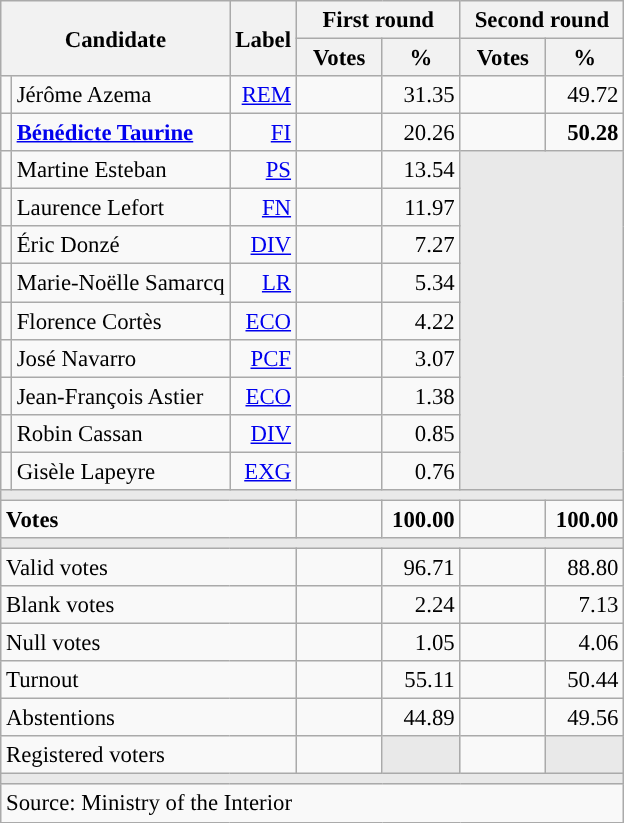<table class="wikitable" style="text-align:right;font-size:95%;">
<tr>
<th rowspan="2" colspan="2">Candidate</th>
<th rowspan="2">Label</th>
<th colspan="2">First round</th>
<th colspan="2">Second round</th>
</tr>
<tr>
<th style="width:50px;">Votes</th>
<th style="width:45px;">%</th>
<th style="width:50px;">Votes</th>
<th style="width:45px;">%</th>
</tr>
<tr>
<td style="color:inherit;background:"></td>
<td style="text-align:left;">Jérôme Azema</td>
<td><a href='#'>REM</a></td>
<td></td>
<td>31.35</td>
<td></td>
<td>49.72</td>
</tr>
<tr>
<td style="color:inherit;background:"></td>
<td style="text-align:left;"><strong><a href='#'>Bénédicte Taurine</a></strong></td>
<td><a href='#'>FI</a></td>
<td></td>
<td>20.26</td>
<td><strong></strong></td>
<td><strong>50.28</strong></td>
</tr>
<tr>
<td style="color:inherit;background:"></td>
<td style="text-align:left;">Martine Esteban</td>
<td><a href='#'>PS</a></td>
<td></td>
<td>13.54</td>
<td colspan="2" rowspan="9" style="background:#E9E9E9;"></td>
</tr>
<tr>
<td style="color:inherit;background:"></td>
<td style="text-align:left;">Laurence Lefort</td>
<td><a href='#'>FN</a></td>
<td></td>
<td>11.97</td>
</tr>
<tr>
<td style="color:inherit;background:"></td>
<td style="text-align:left;">Éric Donzé</td>
<td><a href='#'>DIV</a></td>
<td></td>
<td>7.27</td>
</tr>
<tr>
<td style="color:inherit;background:"></td>
<td style="text-align:left;">Marie-Noëlle Samarcq</td>
<td><a href='#'>LR</a></td>
<td></td>
<td>5.34</td>
</tr>
<tr>
<td style="color:inherit;background:"></td>
<td style="text-align:left;">Florence Cortès</td>
<td><a href='#'>ECO</a></td>
<td></td>
<td>4.22</td>
</tr>
<tr>
<td style="color:inherit;background:"></td>
<td style="text-align:left;">José Navarro</td>
<td><a href='#'>PCF</a></td>
<td></td>
<td>3.07</td>
</tr>
<tr>
<td style="color:inherit;background:"></td>
<td style="text-align:left;">Jean-François Astier</td>
<td><a href='#'>ECO</a></td>
<td></td>
<td>1.38</td>
</tr>
<tr>
<td style="color:inherit;background:"></td>
<td style="text-align:left;">Robin Cassan</td>
<td><a href='#'>DIV</a></td>
<td></td>
<td>0.85</td>
</tr>
<tr>
<td style="color:inherit;background:"></td>
<td style="text-align:left;">Gisèle Lapeyre</td>
<td><a href='#'>EXG</a></td>
<td></td>
<td>0.76</td>
</tr>
<tr>
<td colspan="7" style="background:#E9E9E9;"></td>
</tr>
<tr style="font-weight:bold;">
<td colspan="3" style="text-align:left;">Votes</td>
<td></td>
<td>100.00</td>
<td></td>
<td>100.00</td>
</tr>
<tr>
<td colspan="7" style="background:#E9E9E9;"></td>
</tr>
<tr>
<td colspan="3" style="text-align:left;">Valid votes</td>
<td></td>
<td>96.71</td>
<td></td>
<td>88.80</td>
</tr>
<tr>
<td colspan="3" style="text-align:left;">Blank votes</td>
<td></td>
<td>2.24</td>
<td></td>
<td>7.13</td>
</tr>
<tr>
<td colspan="3" style="text-align:left;">Null votes</td>
<td></td>
<td>1.05</td>
<td></td>
<td>4.06</td>
</tr>
<tr>
<td colspan="3" style="text-align:left;">Turnout</td>
<td></td>
<td>55.11</td>
<td></td>
<td>50.44</td>
</tr>
<tr>
<td colspan="3" style="text-align:left;">Abstentions</td>
<td></td>
<td>44.89</td>
<td></td>
<td>49.56</td>
</tr>
<tr>
<td colspan="3" style="text-align:left;">Registered voters</td>
<td></td>
<td style="background:#E9E9E9;"></td>
<td></td>
<td style="background:#E9E9E9;"></td>
</tr>
<tr>
<td colspan="7" style="background:#E9E9E9;"></td>
</tr>
<tr>
<td colspan="7" style="text-align:left;">Source: Ministry of the Interior</td>
</tr>
</table>
